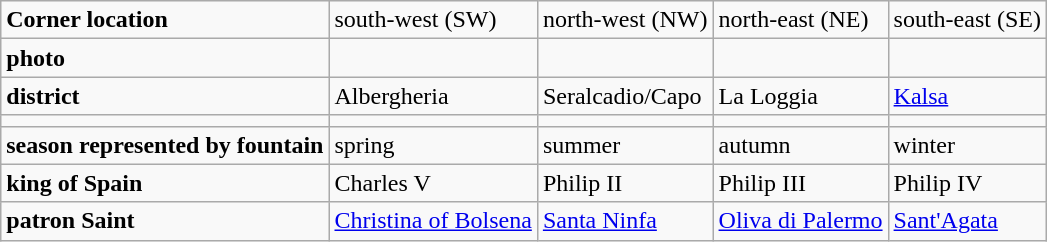<table class="wikitable">
<tr valign="top">
<td><strong>Corner location</strong></td>
<td>south-west (SW)</td>
<td>north-west (NW)</td>
<td>north-east (NE)</td>
<td>south-east (SE)</td>
</tr>
<tr valign="top">
<td><strong>photo</strong></td>
<td></td>
<td></td>
<td></td>
<td></td>
</tr>
<tr valign="top">
<td><strong>district</strong></td>
<td>Albergheria</td>
<td>Seralcadio/Capo</td>
<td>La Loggia</td>
<td><a href='#'>Kalsa</a></td>
</tr>
<tr valign="top">
<td></td>
<td></td>
<td></td>
<td></td>
<td></td>
</tr>
<tr valign="top">
<td><strong>season represented by fountain</strong></td>
<td>spring</td>
<td>summer</td>
<td>autumn</td>
<td>winter</td>
</tr>
<tr valign="top">
<td><strong>king of Spain</strong></td>
<td>Charles V</td>
<td>Philip II</td>
<td>Philip III</td>
<td>Philip IV</td>
</tr>
<tr valign="top">
<td><strong>patron Saint</strong></td>
<td><a href='#'>Christina of Bolsena</a></td>
<td><a href='#'>Santa Ninfa</a></td>
<td><a href='#'>Oliva di Palermo</a></td>
<td><a href='#'>Sant'Agata</a></td>
</tr>
</table>
